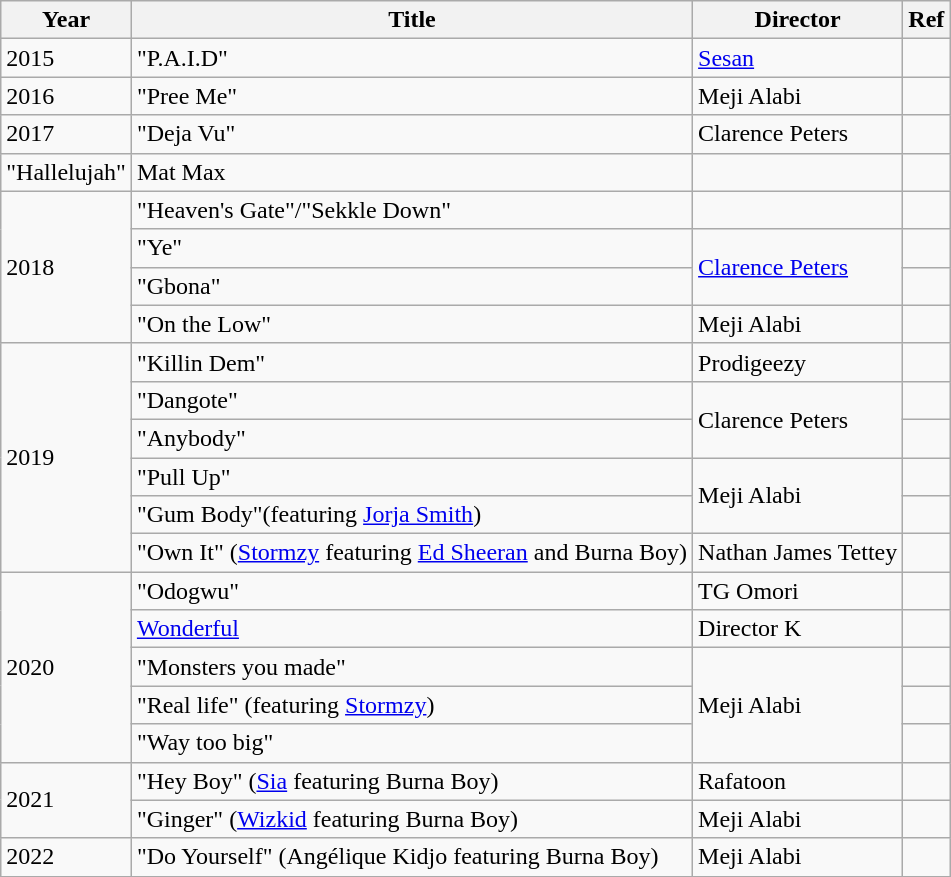<table class="wikitable">
<tr>
<th>Year</th>
<th>Title</th>
<th>Director</th>
<th>Ref</th>
</tr>
<tr>
<td>2015</td>
<td>"P.A.I.D"</td>
<td><a href='#'>Sesan</a></td>
<td></td>
</tr>
<tr>
<td>2016</td>
<td>"Pree Me"</td>
<td>Meji Alabi</td>
<td></td>
</tr>
<tr>
<td>2017</td>
<td>"Deja Vu"</td>
<td>Clarence Peters</td>
<td></td>
</tr>
<tr>
<td>"Hallelujah"</td>
<td>Mat Max</td>
<td></td>
</tr>
<tr>
<td rowspan="4">2018</td>
<td>"Heaven's Gate"/"Sekkle Down"</td>
<td></td>
<td></td>
</tr>
<tr>
<td>"Ye"</td>
<td rowspan="2"><a href='#'>Clarence Peters</a></td>
<td></td>
</tr>
<tr>
<td>"Gbona"</td>
<td></td>
</tr>
<tr>
<td>"On the Low"</td>
<td>Meji Alabi</td>
<td></td>
</tr>
<tr>
<td rowspan="6">2019</td>
<td>"Killin Dem"</td>
<td>Prodigeezy</td>
<td></td>
</tr>
<tr>
<td>"Dangote"</td>
<td rowspan="2">Clarence Peters</td>
<td></td>
</tr>
<tr>
<td>"Anybody"</td>
<td></td>
</tr>
<tr>
<td>"Pull Up"</td>
<td rowspan="2">Meji Alabi</td>
<td></td>
</tr>
<tr>
<td>"Gum Body"(featuring <a href='#'>Jorja Smith</a>)</td>
<td></td>
</tr>
<tr>
<td>"Own It" (<a href='#'>Stormzy</a> featuring <a href='#'>Ed Sheeran</a> and Burna Boy)</td>
<td>Nathan James Tettey</td>
<td></td>
</tr>
<tr>
<td rowspan="5">2020</td>
<td>"Odogwu"</td>
<td>TG Omori</td>
<td></td>
</tr>
<tr>
<td><a href='#'>Wonderful</a></td>
<td>Director K</td>
<td></td>
</tr>
<tr>
<td>"Monsters you made"</td>
<td rowspan="3">Meji Alabi</td>
<td></td>
</tr>
<tr>
<td>"Real life" (featuring <a href='#'>Stormzy</a>)</td>
<td></td>
</tr>
<tr>
<td>"Way too big"</td>
<td></td>
</tr>
<tr>
<td rowspan="2">2021</td>
<td>"Hey Boy" (<a href='#'>Sia</a> featuring Burna Boy)</td>
<td>Rafatoon</td>
<td></td>
</tr>
<tr>
<td>"Ginger" (<a href='#'>Wizkid</a> featuring Burna Boy)</td>
<td>Meji Alabi</td>
<td></td>
</tr>
<tr>
<td>2022</td>
<td>"Do Yourself" (Angélique Kidjo featuring Burna Boy)</td>
<td>Meji Alabi</td>
<td></td>
</tr>
</table>
